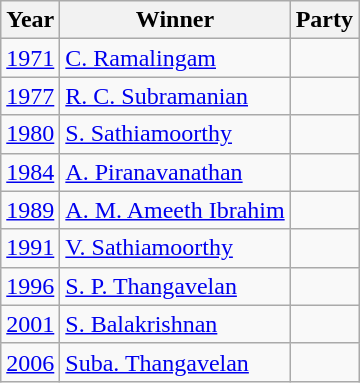<table class="wikitable sortable">
<tr>
<th>Year</th>
<th>Winner</th>
<th colspan="2">Party</th>
</tr>
<tr>
<td><a href='#'>1971</a></td>
<td><a href='#'>C. Ramalingam</a></td>
<td></td>
</tr>
<tr>
<td><a href='#'>1977</a></td>
<td><a href='#'>R. C. Subramanian</a></td>
<td></td>
</tr>
<tr>
<td><a href='#'>1980</a></td>
<td><a href='#'>S. Sathiamoorthy</a></td>
<td></td>
</tr>
<tr>
<td><a href='#'>1984</a></td>
<td><a href='#'>A. Piranavanathan</a></td>
<td></td>
</tr>
<tr>
<td><a href='#'>1989</a></td>
<td><a href='#'>A. M. Ameeth Ibrahim</a></td>
<td></td>
</tr>
<tr>
<td><a href='#'>1991</a></td>
<td><a href='#'>V. Sathiamoorthy</a></td>
<td></td>
</tr>
<tr>
<td><a href='#'>1996</a></td>
<td><a href='#'>S. P. Thangavelan</a></td>
<td></td>
</tr>
<tr>
<td><a href='#'>2001</a></td>
<td><a href='#'>S. Balakrishnan</a></td>
<td></td>
</tr>
<tr>
<td><a href='#'>2006</a></td>
<td><a href='#'>Suba. Thangavelan</a></td>
<td></td>
</tr>
</table>
